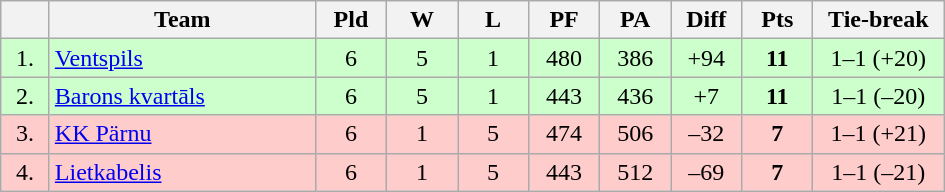<table class="wikitable" style="text-align:center">
<tr>
<th width=25></th>
<th width=170>Team</th>
<th width=40>Pld</th>
<th width=40>W</th>
<th width=40>L</th>
<th width=40>PF</th>
<th width=40>PA</th>
<th width=40>Diff</th>
<th width=40>Pts</th>
<th width=80>Tie-break</th>
</tr>
<tr style="background:#ccffcc;">
<td>1.</td>
<td align=left> <a href='#'>Ventspils</a></td>
<td>6</td>
<td>5</td>
<td>1</td>
<td>480</td>
<td>386</td>
<td>+94</td>
<td><strong>11</strong></td>
<td>1–1 (+20)</td>
</tr>
<tr style="background:#ccffcc;">
<td>2.</td>
<td align=left> <a href='#'>Barons kvartāls</a></td>
<td>6</td>
<td>5</td>
<td>1</td>
<td>443</td>
<td>436</td>
<td>+7</td>
<td><strong>11</strong></td>
<td>1–1 (–20)</td>
</tr>
<tr style="background:#ffcccc;">
<td>3.</td>
<td align=left> <a href='#'>KK Pärnu</a></td>
<td>6</td>
<td>1</td>
<td>5</td>
<td>474</td>
<td>506</td>
<td>–32</td>
<td><strong>7</strong></td>
<td>1–1 (+21)</td>
</tr>
<tr style="background:#ffcccc;">
<td>4.</td>
<td align=left> <a href='#'>Lietkabelis</a></td>
<td>6</td>
<td>1</td>
<td>5</td>
<td>443</td>
<td>512</td>
<td>–69</td>
<td><strong>7</strong></td>
<td>1–1 (–21)</td>
</tr>
</table>
